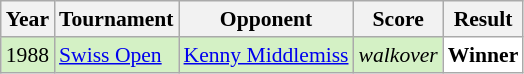<table class="sortable wikitable" style="font-size: 90%;">
<tr>
<th>Year</th>
<th>Tournament</th>
<th>Opponent</th>
<th>Score</th>
<th>Result</th>
</tr>
<tr style="background:#D4F1C5">
<td align="center">1988</td>
<td><a href='#'>Swiss Open</a></td>
<td> <a href='#'>Kenny Middlemiss</a></td>
<td><em>walkover</em></td>
<td style="text-align:left; background:white"> <strong>Winner</strong></td>
</tr>
</table>
